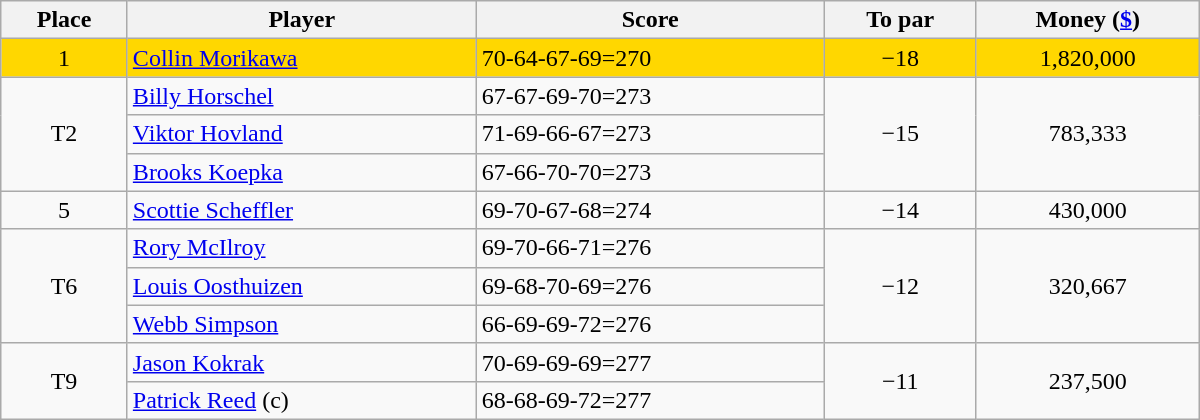<table class="wikitable" style="width:50em;margin-bottom:0;">
<tr>
<th>Place</th>
<th>Player</th>
<th>Score</th>
<th>To par</th>
<th>Money (<a href='#'>$</a>)</th>
</tr>
<tr style="background:gold">
<td align=center>1</td>
<td> <a href='#'>Collin Morikawa</a></td>
<td>70-64-67-69=270</td>
<td align=center>−18</td>
<td align=center>1,820,000</td>
</tr>
<tr>
<td rowspan=3 align=center>T2</td>
<td> <a href='#'>Billy Horschel</a></td>
<td>67-67-69-70=273</td>
<td rowspan=3 align=center>−15</td>
<td rowspan=3 align=center>783,333</td>
</tr>
<tr>
<td> <a href='#'>Viktor Hovland</a></td>
<td>71-69-66-67=273</td>
</tr>
<tr>
<td> <a href='#'>Brooks Koepka</a></td>
<td>67-66-70-70=273</td>
</tr>
<tr>
<td align=center>5</td>
<td> <a href='#'>Scottie Scheffler</a></td>
<td>69-70-67-68=274</td>
<td align=center>−14</td>
<td align=center>430,000</td>
</tr>
<tr>
<td rowspan=3 align=center>T6</td>
<td> <a href='#'>Rory McIlroy</a></td>
<td>69-70-66-71=276</td>
<td rowspan=3 align=center>−12</td>
<td rowspan=3 align=center>320,667</td>
</tr>
<tr>
<td> <a href='#'>Louis Oosthuizen</a></td>
<td>69-68-70-69=276</td>
</tr>
<tr>
<td> <a href='#'>Webb Simpson</a></td>
<td>66-69-69-72=276</td>
</tr>
<tr>
<td rowspan=2 align=center>T9</td>
<td> <a href='#'>Jason Kokrak</a></td>
<td>70-69-69-69=277</td>
<td rowspan=2 align=center>−11</td>
<td rowspan=2 align=center>237,500</td>
</tr>
<tr>
<td> <a href='#'>Patrick Reed</a> (c)</td>
<td>68-68-69-72=277</td>
</tr>
</table>
